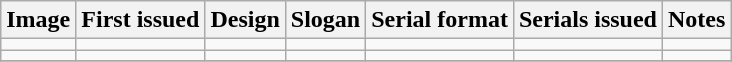<table class="wikitable">
<tr>
<th>Image</th>
<th>First issued</th>
<th>Design</th>
<th>Slogan</th>
<th>Serial format</th>
<th>Serials issued</th>
<th>Notes</th>
</tr>
<tr>
<td></td>
<td></td>
<td></td>
<td></td>
<td></td>
<td></td>
<td></td>
</tr>
<tr>
<td></td>
<td></td>
<td></td>
<td></td>
<td></td>
<td></td>
<td></td>
</tr>
<tr>
</tr>
</table>
